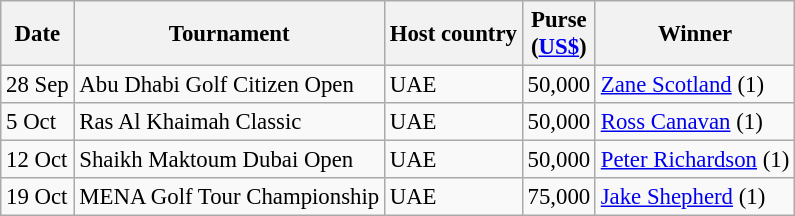<table class="wikitable" style="font-size:95%">
<tr>
<th>Date</th>
<th>Tournament</th>
<th>Host country</th>
<th>Purse<br>(<a href='#'>US$</a>)</th>
<th>Winner</th>
</tr>
<tr>
<td>28 Sep</td>
<td>Abu Dhabi Golf Citizen Open</td>
<td>UAE</td>
<td align=right>50,000</td>
<td> <a href='#'>Zane Scotland</a> (1)</td>
</tr>
<tr>
<td>5 Oct</td>
<td>Ras Al Khaimah Classic</td>
<td>UAE</td>
<td align=right>50,000</td>
<td> <a href='#'>Ross Canavan</a> (1)</td>
</tr>
<tr>
<td>12 Oct</td>
<td>Shaikh Maktoum Dubai Open</td>
<td>UAE</td>
<td align=right>50,000</td>
<td> <a href='#'>Peter Richardson</a> (1)</td>
</tr>
<tr>
<td>19 Oct</td>
<td>MENA Golf Tour Championship</td>
<td>UAE</td>
<td align=right>75,000</td>
<td> <a href='#'>Jake Shepherd</a> (1)</td>
</tr>
</table>
